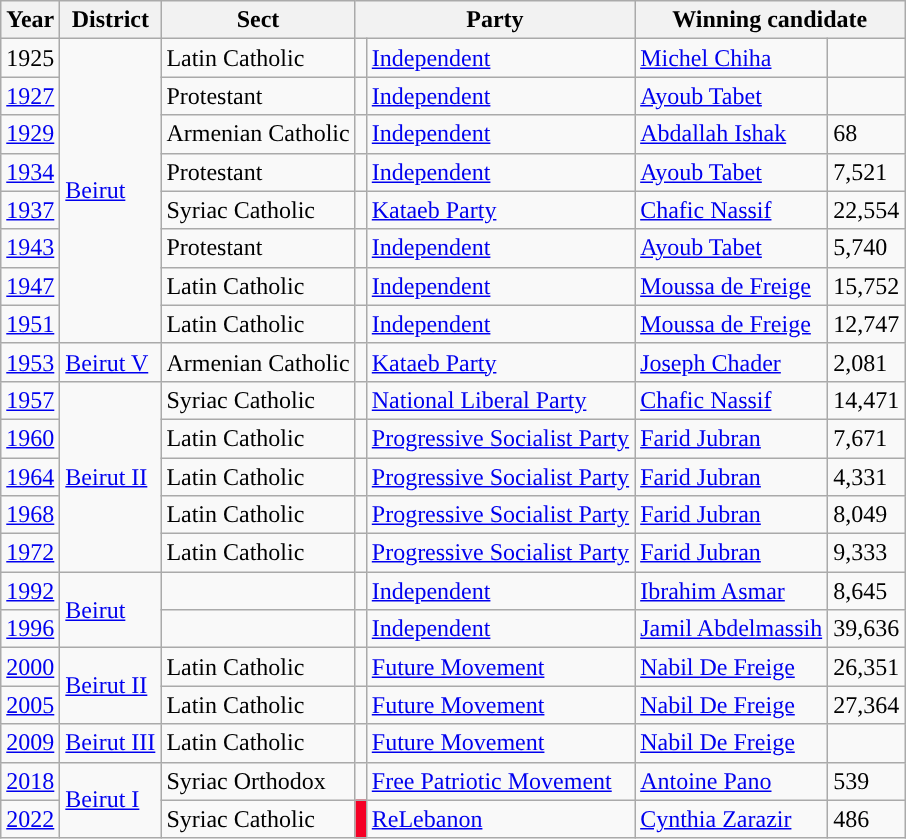<table class="wikitable">
<tr>
<th>Year</th>
<th>District</th>
<th>Sect</th>
<th colspan="2">Party</th>
<th colspan="2">Winning candidate</th>
</tr>
<tr>
<td>1925</td>
<td rowspan="8"><a href='#'>Beirut</a></td>
<td>Latin Catholic</td>
<td></td>
<td><a href='#'>Independent</a></td>
<td><a href='#'>Michel Chiha</a></td>
<td></td>
</tr>
<tr>
<td><a href='#'>1927</a></td>
<td>Protestant</td>
<td></td>
<td><a href='#'>Independent</a></td>
<td><a href='#'>Ayoub Tabet</a></td>
<td></td>
</tr>
<tr>
<td><a href='#'>1929</a></td>
<td>Armenian Catholic</td>
<td></td>
<td><a href='#'>Independent</a></td>
<td><a href='#'>Abdallah Ishak</a></td>
<td>68</td>
</tr>
<tr>
<td><a href='#'>1934</a></td>
<td>Protestant</td>
<td></td>
<td><a href='#'>Independent</a></td>
<td><a href='#'>Ayoub Tabet</a></td>
<td>7,521</td>
</tr>
<tr>
<td><a href='#'>1937</a></td>
<td>Syriac Catholic</td>
<td></td>
<td><a href='#'>Kataeb Party</a></td>
<td><a href='#'>Chafic Nassif</a></td>
<td>22,554</td>
</tr>
<tr>
<td><a href='#'>1943</a></td>
<td>Protestant</td>
<td></td>
<td><a href='#'>Independent</a></td>
<td><a href='#'>Ayoub Tabet</a></td>
<td>5,740</td>
</tr>
<tr>
<td><a href='#'>1947</a></td>
<td>Latin Catholic</td>
<td></td>
<td><a href='#'>Independent</a></td>
<td><a href='#'>Moussa de Freige</a></td>
<td>15,752</td>
</tr>
<tr>
<td><a href='#'>1951</a></td>
<td>Latin Catholic</td>
<td></td>
<td><a href='#'>Independent</a></td>
<td><a href='#'>Moussa de Freige</a></td>
<td>12,747</td>
</tr>
<tr>
<td><a href='#'>1953</a></td>
<td><a href='#'>Beirut V</a></td>
<td>Armenian Catholic</td>
<td></td>
<td><a href='#'>Kataeb Party</a></td>
<td><a href='#'>Joseph Chader</a></td>
<td>2,081</td>
</tr>
<tr>
<td><a href='#'>1957</a></td>
<td rowspan="5"><a href='#'>Beirut II</a></td>
<td>Syriac Catholic</td>
<td></td>
<td><a href='#'>National Liberal Party</a></td>
<td><a href='#'>Chafic Nassif</a></td>
<td>14,471</td>
</tr>
<tr>
<td><a href='#'>1960</a></td>
<td>Latin Catholic</td>
<td></td>
<td><a href='#'>Progressive Socialist Party</a></td>
<td><a href='#'>Farid Jubran</a></td>
<td>7,671</td>
</tr>
<tr>
<td><a href='#'>1964</a></td>
<td>Latin Catholic</td>
<td></td>
<td><a href='#'>Progressive Socialist Party</a></td>
<td><a href='#'>Farid Jubran</a></td>
<td>4,331</td>
</tr>
<tr>
<td><a href='#'>1968</a></td>
<td>Latin Catholic</td>
<td></td>
<td><a href='#'>Progressive Socialist Party</a></td>
<td><a href='#'>Farid Jubran</a></td>
<td>8,049</td>
</tr>
<tr>
<td><a href='#'>1972</a></td>
<td>Latin Catholic</td>
<td></td>
<td><a href='#'>Progressive Socialist Party</a></td>
<td><a href='#'>Farid Jubran</a></td>
<td>9,333</td>
</tr>
<tr>
<td><a href='#'>1992</a></td>
<td rowspan="2"><a href='#'>Beirut</a></td>
<td></td>
<td></td>
<td><a href='#'>Independent</a></td>
<td><a href='#'>Ibrahim Asmar</a></td>
<td>8,645</td>
</tr>
<tr>
<td><a href='#'>1996</a></td>
<td></td>
<td></td>
<td><a href='#'>Independent</a></td>
<td><a href='#'>Jamil Abdelmassih</a></td>
<td>39,636</td>
</tr>
<tr>
<td><a href='#'>2000</a></td>
<td rowspan="2"><a href='#'>Beirut II</a></td>
<td>Latin Catholic</td>
<td></td>
<td><a href='#'>Future Movement</a></td>
<td><a href='#'>Nabil De Freige</a></td>
<td>26,351</td>
</tr>
<tr>
<td><a href='#'>2005</a></td>
<td>Latin Catholic</td>
<td></td>
<td><a href='#'>Future Movement</a></td>
<td><a href='#'>Nabil De Freige</a></td>
<td>27,364</td>
</tr>
<tr>
<td><a href='#'>2009</a></td>
<td><a href='#'>Beirut III</a></td>
<td>Latin Catholic</td>
<td></td>
<td><a href='#'>Future Movement</a></td>
<td><a href='#'>Nabil De Freige</a></td>
<td></td>
</tr>
<tr>
<td><a href='#'>2018</a></td>
<td rowspan="2"><a href='#'>Beirut I</a></td>
<td>Syriac Orthodox</td>
<td></td>
<td><a href='#'>Free Patriotic Movement</a></td>
<td><a href='#'>Antoine Pano</a></td>
<td>539</td>
</tr>
<tr>
<td><a href='#'>2022</a></td>
<td>Syriac Catholic</td>
<td bgcolor="#f50025"></td>
<td><a href='#'>ReLebanon</a></td>
<td><a href='#'>Cynthia Zarazir</a></td>
<td>486</td>
</tr>
</table>
